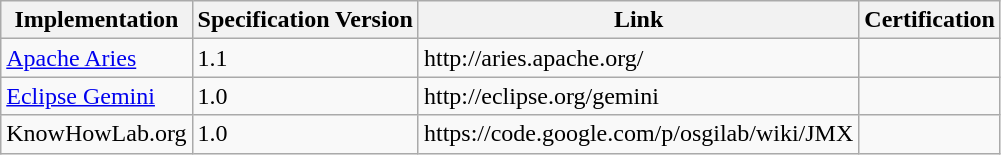<table class="wikitable sortable">
<tr>
<th>Implementation</th>
<th>Specification Version</th>
<th>Link</th>
<th>Certification</th>
</tr>
<tr>
<td><a href='#'>Apache Aries</a></td>
<td>1.1</td>
<td>http://aries.apache.org/</td>
<td></td>
</tr>
<tr>
<td><a href='#'>Eclipse Gemini</a></td>
<td>1.0</td>
<td>http://eclipse.org/gemini</td>
<td></td>
</tr>
<tr>
<td>KnowHowLab.org</td>
<td>1.0</td>
<td>https://code.google.com/p/osgilab/wiki/JMX</td>
<td></td>
</tr>
</table>
